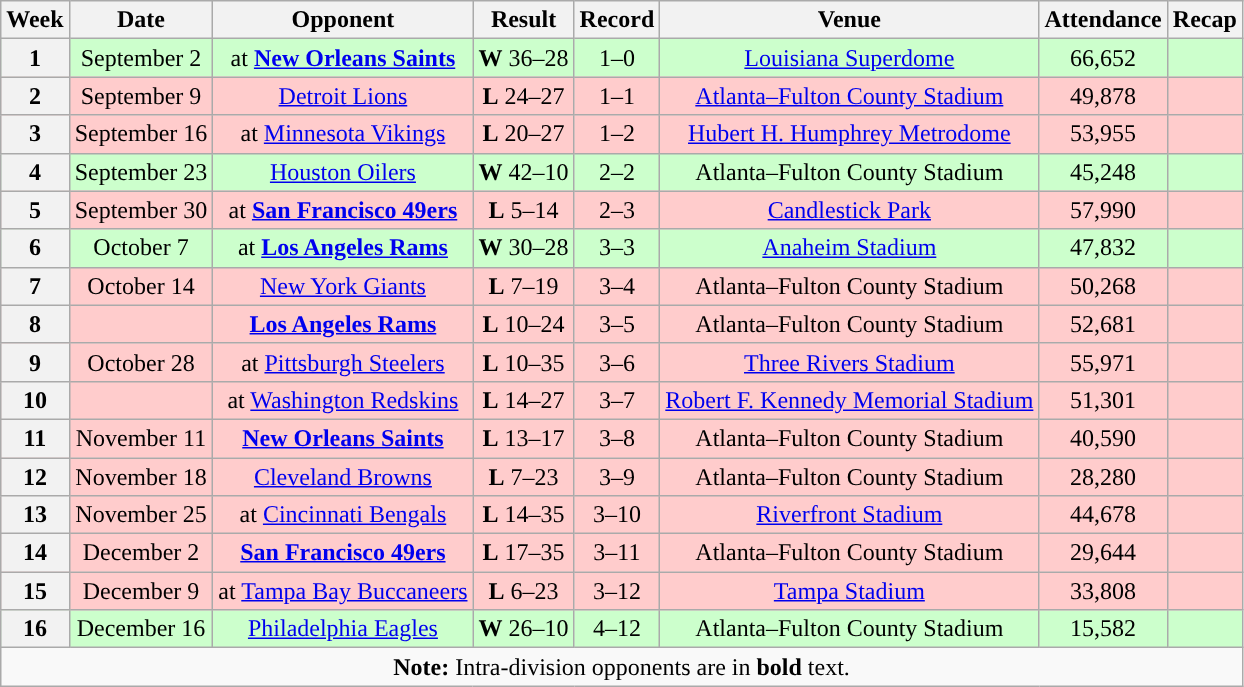<table class="wikitable" style="text-align:center">
<tr>
<th>Week</th>
<th>Date</th>
<th>Opponent</th>
<th>Result</th>
<th>Record</th>
<th>Venue</th>
<th>Attendance</th>
<th>Recap</th>
</tr>
<tr style="background:#cfc">
<th>1</th>
<td>September 2</td>
<td>at <strong><a href='#'>New Orleans Saints</a></strong></td>
<td><strong>W</strong> 36–28</td>
<td>1–0</td>
<td><a href='#'>Louisiana Superdome</a></td>
<td>66,652</td>
<td></td>
</tr>
<tr style="background:#fcc">
<th>2</th>
<td>September 9</td>
<td><a href='#'>Detroit Lions</a></td>
<td><strong>L</strong>  24–27 </td>
<td>1–1</td>
<td><a href='#'>Atlanta–Fulton County Stadium</a></td>
<td>49,878</td>
<td></td>
</tr>
<tr style="background:#fcc">
<th>3</th>
<td>September 16</td>
<td>at <a href='#'>Minnesota Vikings</a></td>
<td><strong>L</strong> 20–27</td>
<td>1–2</td>
<td><a href='#'>Hubert H. Humphrey Metrodome</a></td>
<td>53,955</td>
<td></td>
</tr>
<tr style="background:#cfc">
<th>4</th>
<td>September 23</td>
<td><a href='#'>Houston Oilers</a></td>
<td><strong>W</strong> 42–10</td>
<td>2–2</td>
<td>Atlanta–Fulton County Stadium</td>
<td>45,248</td>
<td></td>
</tr>
<tr style="background:#fcc">
<th>5</th>
<td>September 30</td>
<td>at <strong><a href='#'>San Francisco 49ers</a></strong></td>
<td><strong>L</strong> 5–14</td>
<td>2–3</td>
<td><a href='#'>Candlestick Park</a></td>
<td>57,990</td>
<td></td>
</tr>
<tr style="background:#cfc">
<th>6</th>
<td>October 7</td>
<td>at <strong><a href='#'>Los Angeles Rams</a></strong></td>
<td><strong>W</strong> 30–28</td>
<td>3–3</td>
<td><a href='#'>Anaheim Stadium</a></td>
<td>47,832</td>
<td></td>
</tr>
<tr style="background:#fcc">
<th>7</th>
<td>October 14</td>
<td><a href='#'>New York Giants</a></td>
<td><strong>L</strong> 7–19</td>
<td>3–4</td>
<td>Atlanta–Fulton County Stadium</td>
<td>50,268</td>
<td></td>
</tr>
<tr style="background:#fcc">
<th>8</th>
<td></td>
<td><strong><a href='#'>Los Angeles Rams</a></strong></td>
<td><strong>L</strong> 10–24</td>
<td>3–5</td>
<td>Atlanta–Fulton County Stadium</td>
<td>52,681</td>
<td></td>
</tr>
<tr style="background:#fcc">
<th>9</th>
<td>October 28</td>
<td>at <a href='#'>Pittsburgh Steelers</a></td>
<td><strong>L</strong> 10–35</td>
<td>3–6</td>
<td><a href='#'>Three Rivers Stadium</a></td>
<td>55,971</td>
<td></td>
</tr>
<tr style="background:#fcc">
<th>10</th>
<td></td>
<td>at <a href='#'>Washington Redskins</a></td>
<td><strong>L</strong> 14–27</td>
<td>3–7</td>
<td><a href='#'>Robert F. Kennedy Memorial Stadium</a></td>
<td>51,301</td>
<td></td>
</tr>
<tr style="background:#fcc">
<th>11</th>
<td>November 11</td>
<td><strong><a href='#'>New Orleans Saints</a></strong></td>
<td><strong>L</strong> 13–17</td>
<td>3–8</td>
<td>Atlanta–Fulton County Stadium</td>
<td>40,590</td>
<td></td>
</tr>
<tr style="background:#fcc">
<th>12</th>
<td>November 18</td>
<td><a href='#'>Cleveland Browns</a></td>
<td><strong>L</strong> 7–23</td>
<td>3–9</td>
<td>Atlanta–Fulton County Stadium</td>
<td>28,280</td>
<td></td>
</tr>
<tr style="background:#fcc">
<th>13</th>
<td>November 25</td>
<td>at <a href='#'>Cincinnati Bengals</a></td>
<td><strong>L</strong> 14–35</td>
<td>3–10</td>
<td><a href='#'>Riverfront Stadium</a></td>
<td>44,678</td>
<td></td>
</tr>
<tr style="background:#fcc">
<th>14</th>
<td>December 2</td>
<td><strong><a href='#'>San Francisco 49ers</a></strong></td>
<td><strong>L</strong> 17–35</td>
<td>3–11</td>
<td>Atlanta–Fulton County Stadium</td>
<td>29,644</td>
<td></td>
</tr>
<tr style="background:#fcc">
<th>15</th>
<td>December 9</td>
<td>at <a href='#'>Tampa Bay Buccaneers</a></td>
<td><strong>L</strong> 6–23</td>
<td>3–12</td>
<td><a href='#'>Tampa Stadium</a></td>
<td>33,808</td>
<td></td>
</tr>
<tr style="background:#cfc">
<th>16</th>
<td>December 16</td>
<td><a href='#'>Philadelphia Eagles</a></td>
<td><strong>W</strong> 26–10</td>
<td>4–12</td>
<td>Atlanta–Fulton County Stadium</td>
<td>15,582</td>
<td></td>
</tr>
<tr>
<td colspan="8"><strong>Note:</strong> Intra-division opponents are in <strong>bold</strong> text.</td>
</tr>
</table>
